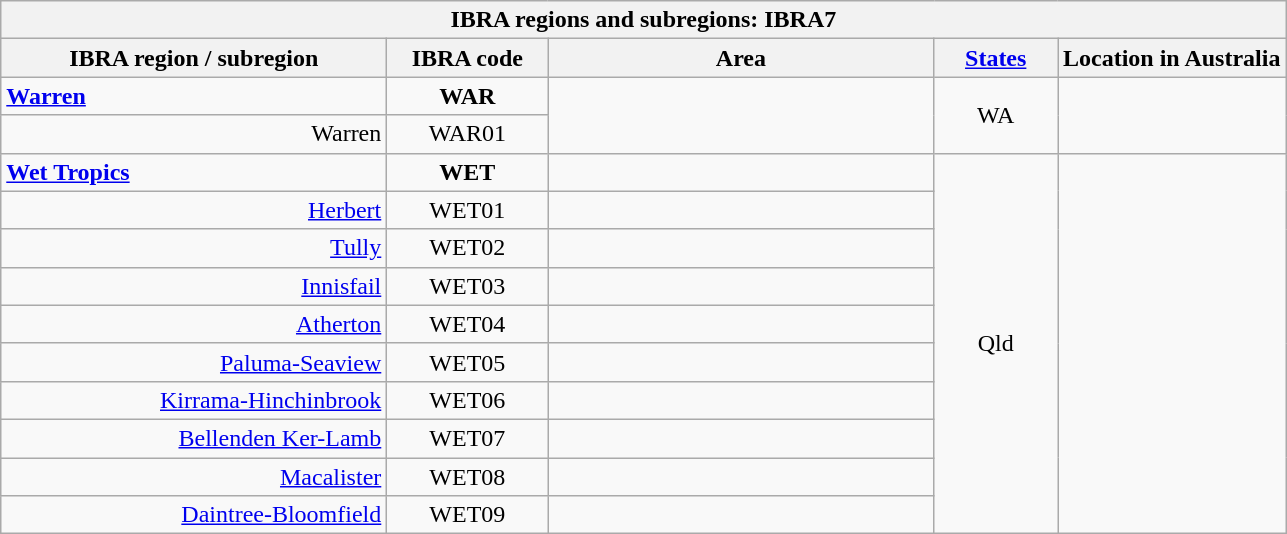<table class="wikitable sortable">
<tr>
<th rowwidth=100px colspan=5>IBRA regions and subregions: IBRA7</th>
</tr>
<tr>
<th scope="col" style="width:250px;">IBRA region / subregion</th>
<th scope="col" style="width:100px;">IBRA code</th>
<th scope="col" style="width:250px;">Area</th>
<th scope="col" style="width:75px;"><a href='#'>States</a></th>
<th>Location in Australia</th>
</tr>
<tr>
<td><strong><a href='#'>Warren</a></strong></td>
<td style="text-align:center;"><strong>WAR</strong></td>
<td style="text-align:right;" rowspan="2"><strong></strong></td>
<td style="text-align:center;" rowspan="2">WA</td>
<td style="text-align:center;" rowspan="2"></td>
</tr>
<tr>
<td align="right">Warren</td>
<td style="text-align:center;">WAR01</td>
</tr>
<tr>
<td><strong><a href='#'>Wet Tropics</a></strong></td>
<td style="text-align:center;"><strong>WET</strong></td>
<td align="right"><strong></strong></td>
<td style="text-align:center;" rowspan="10">Qld</td>
<td style="text-align:center;" rowspan="10"></td>
</tr>
<tr>
<td align="right"><a href='#'>Herbert</a></td>
<td style="text-align:center;">WET01</td>
<td align="right"></td>
</tr>
<tr>
<td align="right"><a href='#'>Tully</a></td>
<td style="text-align:center;">WET02</td>
<td align="right"></td>
</tr>
<tr>
<td align="right"><a href='#'>Innisfail</a></td>
<td style="text-align:center;">WET03</td>
<td align="right"></td>
</tr>
<tr>
<td align="right"><a href='#'>Atherton</a></td>
<td style="text-align:center;">WET04</td>
<td align="right"></td>
</tr>
<tr>
<td align="right"><a href='#'>Paluma-Seaview</a></td>
<td style="text-align:center;">WET05</td>
<td align="right"></td>
</tr>
<tr>
<td align="right"><a href='#'>Kirrama-Hinchinbrook</a></td>
<td style="text-align:center;">WET06</td>
<td align="right"></td>
</tr>
<tr>
<td align="right"><a href='#'>Bellenden Ker-Lamb</a></td>
<td style="text-align:center;">WET07</td>
<td align="right"></td>
</tr>
<tr>
<td align="right"><a href='#'>Macalister</a></td>
<td style="text-align:center;">WET08</td>
<td align="right"></td>
</tr>
<tr>
<td align="right"><a href='#'>Daintree-Bloomfield</a></td>
<td style="text-align:center;">WET09</td>
<td align="right"></td>
</tr>
</table>
